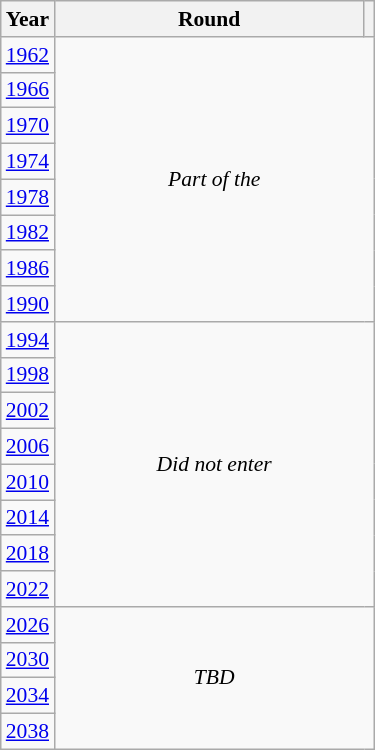<table class="wikitable" style="text-align: center; font-size:90%">
<tr>
<th>Year</th>
<th style="width:200px">Round</th>
<th></th>
</tr>
<tr>
<td><a href='#'>1962</a></td>
<td colspan="2" rowspan="8"><em>Part of the </em></td>
</tr>
<tr>
<td><a href='#'>1966</a></td>
</tr>
<tr>
<td><a href='#'>1970</a></td>
</tr>
<tr>
<td><a href='#'>1974</a></td>
</tr>
<tr>
<td><a href='#'>1978</a></td>
</tr>
<tr>
<td><a href='#'>1982</a></td>
</tr>
<tr>
<td><a href='#'>1986</a></td>
</tr>
<tr>
<td><a href='#'>1990</a></td>
</tr>
<tr>
<td><a href='#'>1994</a></td>
<td colspan="2" rowspan="8"><em>Did not enter</em></td>
</tr>
<tr>
<td><a href='#'>1998</a></td>
</tr>
<tr>
<td><a href='#'>2002</a></td>
</tr>
<tr>
<td><a href='#'>2006</a></td>
</tr>
<tr>
<td><a href='#'>2010</a></td>
</tr>
<tr>
<td><a href='#'>2014</a></td>
</tr>
<tr>
<td><a href='#'>2018</a></td>
</tr>
<tr>
<td><a href='#'>2022</a></td>
</tr>
<tr>
<td><a href='#'>2026</a></td>
<td colspan="2" rowspan="4"><em>TBD</em></td>
</tr>
<tr>
<td><a href='#'>2030</a></td>
</tr>
<tr>
<td><a href='#'>2034</a></td>
</tr>
<tr>
<td><a href='#'>2038</a></td>
</tr>
</table>
